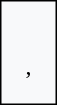<table border=1 style="border:0px">
<tr>
<td style="border:1px solid #000000; padding:1.0em; background-color:#F8F9FA"><br>,</td>
</tr>
</table>
